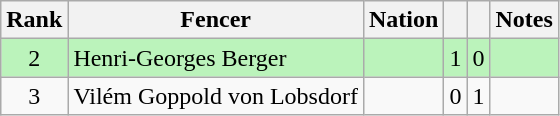<table class="wikitable sortable" style="text-align:center">
<tr>
<th>Rank</th>
<th>Fencer</th>
<th>Nation</th>
<th></th>
<th></th>
<th>Notes</th>
</tr>
<tr bgcolor=bbf3bb>
<td>2</td>
<td align=left>Henri-Georges Berger</td>
<td align=left></td>
<td>1</td>
<td>0</td>
<td></td>
</tr>
<tr>
<td>3</td>
<td align=left>Vilém Goppold von Lobsdorf</td>
<td align=left></td>
<td>0</td>
<td>1</td>
<td></td>
</tr>
</table>
